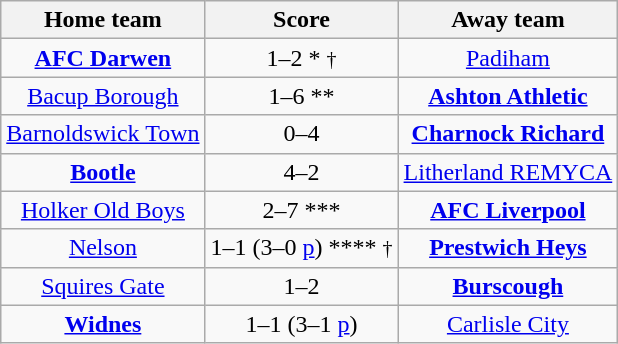<table class="wikitable" style="text-align: center">
<tr>
<th>Home team</th>
<th>Score</th>
<th>Away team</th>
</tr>
<tr>
<td><strong><a href='#'>AFC Darwen</a></strong></td>
<td>1–2 * <small>†</small></td>
<td><a href='#'>Padiham</a></td>
</tr>
<tr>
<td><a href='#'>Bacup Borough</a></td>
<td>1–6 **</td>
<td><strong><a href='#'>Ashton Athletic</a></strong></td>
</tr>
<tr>
<td><a href='#'>Barnoldswick Town</a></td>
<td>0–4</td>
<td><strong><a href='#'>Charnock Richard</a></strong></td>
</tr>
<tr>
<td><strong><a href='#'>Bootle</a></strong></td>
<td>4–2</td>
<td><a href='#'>Litherland REMYCA</a></td>
</tr>
<tr>
<td><a href='#'>Holker Old Boys</a></td>
<td>2–7 ***</td>
<td><strong><a href='#'>AFC Liverpool</a></strong></td>
</tr>
<tr>
<td><a href='#'>Nelson</a></td>
<td>1–1 (3–0 <a href='#'>p</a>) **** <small>†</small></td>
<td><strong><a href='#'>Prestwich Heys</a></strong></td>
</tr>
<tr>
<td><a href='#'>Squires Gate</a></td>
<td>1–2</td>
<td><strong><a href='#'>Burscough</a></strong></td>
</tr>
<tr>
<td><strong><a href='#'>Widnes</a></strong></td>
<td>1–1 (3–1 <a href='#'>p</a>)</td>
<td><a href='#'>Carlisle City</a></td>
</tr>
</table>
